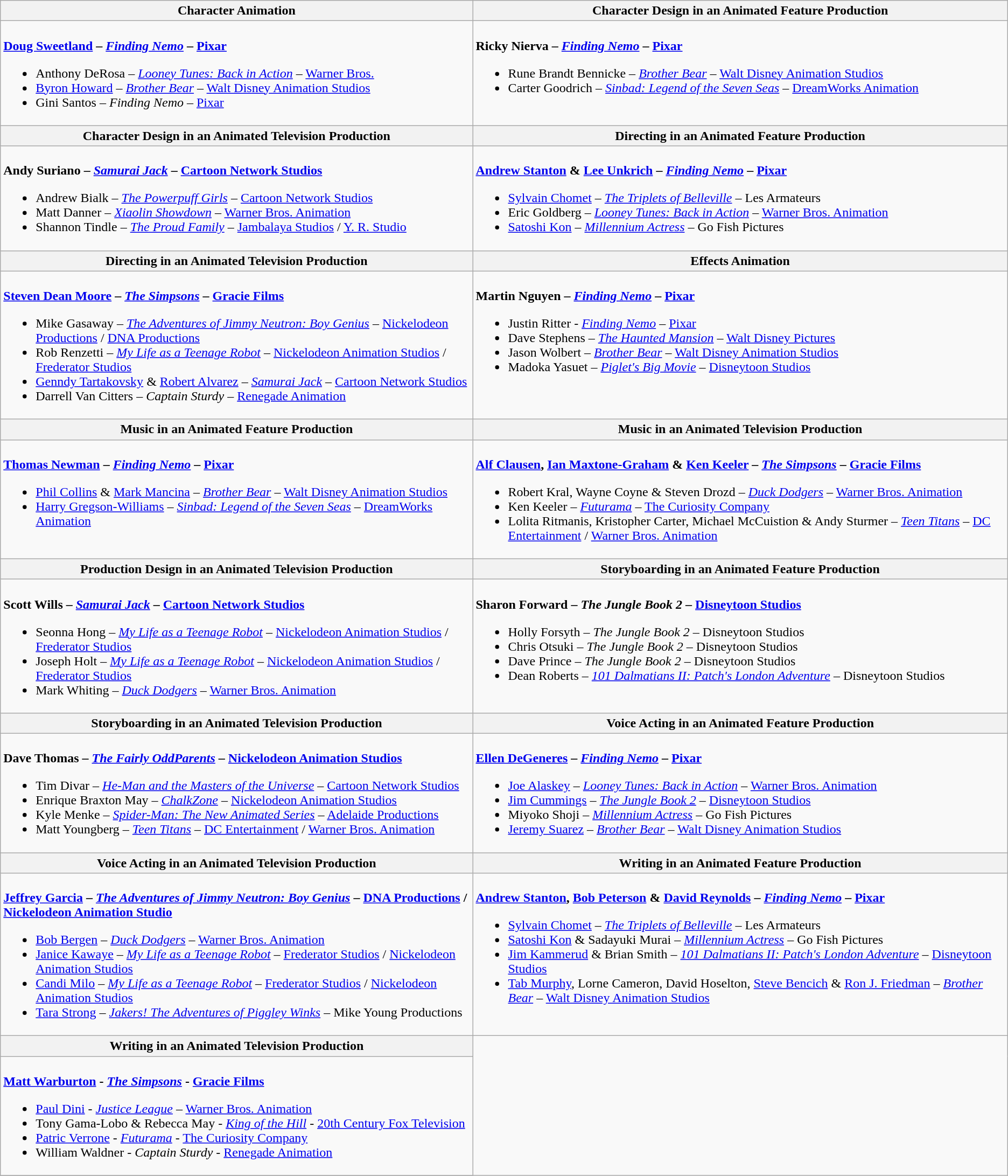<table class=wikitable style="width=100%">
<tr>
<th style="width=50%">Character Animation</th>
<th style="width=50%">Character Design in an Animated Feature Production</th>
</tr>
<tr>
<td valign="top"><br><strong><a href='#'>Doug Sweetland</a> – <em><a href='#'>Finding Nemo</a></em> – <a href='#'>Pixar</a></strong><ul><li>Anthony DeRosa – <em><a href='#'>Looney Tunes: Back in Action</a></em>  – <a href='#'>Warner Bros.</a></li><li><a href='#'>Byron Howard</a> – <em><a href='#'>Brother Bear</a></em> – <a href='#'>Walt Disney Animation Studios</a></li><li>Gini Santos – <em>Finding Nemo</em>  – <a href='#'>Pixar</a></li></ul></td>
<td valign="top"><br><strong>Ricky Nierva – <em><a href='#'>Finding Nemo</a></em> – <a href='#'>Pixar</a></strong><ul><li>Rune Brandt Bennicke – <em><a href='#'>Brother Bear</a></em> –  <a href='#'>Walt Disney Animation Studios</a></li><li>Carter Goodrich – <em><a href='#'>Sinbad: Legend of the Seven Seas</a></em>  – <a href='#'>DreamWorks Animation</a></li></ul></td>
</tr>
<tr>
<th style="width=50%">Character Design in an Animated Television Production</th>
<th style="width=50%">Directing in an Animated Feature Production</th>
</tr>
<tr>
<td valign="top"><br><strong>Andy Suriano – <em><a href='#'>Samurai Jack</a></em> – <a href='#'>Cartoon Network Studios</a></strong><ul><li>Andrew Bialk  – <em><a href='#'>The Powerpuff Girls</a></em> – <a href='#'>Cartoon Network Studios</a></li><li>Matt Danner – <em><a href='#'>Xiaolin Showdown</a></em>  – <a href='#'>Warner Bros. Animation</a></li><li>Shannon Tindle – <em><a href='#'>The Proud Family</a></em>  – <a href='#'>Jambalaya Studios</a> / <a href='#'>Y. R. Studio</a></li></ul></td>
<td valign="top"><br><strong><a href='#'>Andrew Stanton</a> & <a href='#'>Lee Unkrich</a> – <em><a href='#'>Finding Nemo</a></em>  – <a href='#'>Pixar</a></strong><ul><li><a href='#'>Sylvain Chomet</a> – <em><a href='#'>The Triplets of Belleville</a></em>  – Les Armateurs</li><li>Eric Goldberg – <em><a href='#'>Looney Tunes: Back in Action</a></em>  – <a href='#'>Warner Bros. Animation</a></li><li><a href='#'>Satoshi Kon</a> – <em><a href='#'>Millennium Actress</a></em>  – Go Fish Pictures</li></ul></td>
</tr>
<tr>
<th style="width=50%">Directing in an Animated Television Production</th>
<th style="width=50%">Effects Animation</th>
</tr>
<tr>
<td valign="top"><br><strong><a href='#'>Steven Dean Moore</a> – <em><a href='#'>The Simpsons</a></em> – <a href='#'>Gracie Films</a></strong><ul><li>Mike Gasaway – <em><a href='#'>The Adventures of Jimmy Neutron: Boy Genius</a></em> – <a href='#'>Nickelodeon Productions</a> / <a href='#'>DNA Productions</a></li><li>Rob Renzetti  – <em><a href='#'>My Life as a Teenage Robot</a></em> – <a href='#'>Nickelodeon Animation Studios</a> / <a href='#'>Frederator Studios</a></li><li><a href='#'>Genndy Tartakovsky</a> & <a href='#'>Robert Alvarez</a> – <em><a href='#'>Samurai Jack</a></em> – <a href='#'>Cartoon Network Studios</a></li><li>Darrell Van Citters – <em>Captain Sturdy</em> – <a href='#'>Renegade Animation</a></li></ul></td>
<td valign="top"><br><strong>Martin Nguyen – <em><a href='#'>Finding Nemo</a></em> – <a href='#'>Pixar</a></strong><ul><li>Justin Ritter - <em><a href='#'>Finding Nemo</a></em> – <a href='#'>Pixar</a></li><li>Dave Stephens – <em><a href='#'>The Haunted Mansion</a></em> – <a href='#'>Walt Disney Pictures</a></li><li>Jason Wolbert – <em><a href='#'>Brother Bear</a></em> – <a href='#'>Walt Disney Animation Studios</a></li><li>Madoka Yasuet  – <em><a href='#'>Piglet's Big Movie</a></em> – <a href='#'>Disneytoon Studios</a></li></ul></td>
</tr>
<tr>
<th style="width=50%">Music in an Animated Feature Production</th>
<th style="width=50%">Music in an Animated Television Production</th>
</tr>
<tr>
<td valign="top"><br><strong><a href='#'>Thomas Newman</a> – <em><a href='#'>Finding Nemo</a></em> – <a href='#'>Pixar</a></strong><ul><li><a href='#'>Phil Collins</a> & <a href='#'>Mark Mancina</a> – <em><a href='#'>Brother Bear</a></em> – <a href='#'>Walt Disney Animation Studios</a></li><li><a href='#'>Harry Gregson-Williams</a> – <em><a href='#'>Sinbad: Legend of the Seven Seas</a></em> – <a href='#'>DreamWorks Animation</a></li></ul></td>
<td valign="top"><br><strong><a href='#'>Alf Clausen</a>, <a href='#'>Ian Maxtone-Graham</a> & <a href='#'>Ken Keeler</a> – <em><a href='#'>The Simpsons</a></em> – <a href='#'>Gracie Films</a></strong><ul><li>Robert Kral, Wayne Coyne & Steven Drozd – <em><a href='#'>Duck Dodgers</a></em> – <a href='#'>Warner Bros. Animation</a></li><li>Ken Keeler – <em><a href='#'>Futurama</a></em> – <a href='#'>The Curiosity Company</a></li><li>Lolita Ritmanis, Kristopher Carter, Michael McCuistion & Andy Sturmer  – <em><a href='#'>Teen Titans</a></em> – <a href='#'>DC Entertainment</a> / <a href='#'>Warner Bros. Animation</a></li></ul></td>
</tr>
<tr>
<th style="width=50%">Production Design in an Animated Television Production</th>
<th style="width=50%">Storyboarding in an Animated Feature Production</th>
</tr>
<tr>
<td valign="top"><br><strong>Scott Wills – <em><a href='#'>Samurai Jack</a></em>  – <a href='#'>Cartoon Network Studios</a></strong><ul><li>Seonna Hong – <em><a href='#'>My Life as a Teenage Robot</a></em>  – <a href='#'>Nickelodeon Animation Studios</a> / <a href='#'>Frederator Studios</a></li><li>Joseph Holt – <em><a href='#'>My Life as a Teenage Robot</a></em>  – <a href='#'>Nickelodeon Animation Studios</a> / <a href='#'>Frederator Studios</a></li><li>Mark Whiting – <em><a href='#'>Duck Dodgers</a></em>  – <a href='#'>Warner Bros. Animation</a></li></ul></td>
<td valign="top"><br><strong>Sharon Forward – <em>The Jungle Book 2</em> – <a href='#'>Disneytoon Studios</a></strong><ul><li>Holly Forsyth – <em>The Jungle Book 2</em> – Disneytoon Studios</li><li>Chris Otsuki – <em>The Jungle Book 2</em> – Disneytoon Studios</li><li>Dave Prince – <em>The Jungle Book 2</em> – Disneytoon Studios</li><li>Dean Roberts  – <em><a href='#'>101 Dalmatians II: Patch's London Adventure</a></em>  – Disneytoon Studios</li></ul></td>
</tr>
<tr>
<th style="width=50%">Storyboarding in an Animated Television Production</th>
<th style="width=50%">Voice Acting in an Animated Feature Production</th>
</tr>
<tr>
<td valign="top"><br><strong>Dave Thomas – <em><a href='#'>The Fairly OddParents</a></em> – <a href='#'>Nickelodeon Animation Studios</a></strong><ul><li>Tim Divar – <em><a href='#'>He-Man and the Masters of the Universe</a></em> – <a href='#'>Cartoon Network Studios</a></li><li>Enrique Braxton May – <em><a href='#'>ChalkZone</a></em> – <a href='#'>Nickelodeon Animation Studios</a></li><li>Kyle Menke – <em><a href='#'>Spider-Man: The New Animated Series</a></em> – <a href='#'>Adelaide Productions</a></li><li>Matt Youngberg – <em><a href='#'>Teen Titans</a></em>  – <a href='#'>DC Entertainment</a> / <a href='#'>Warner Bros. Animation</a></li></ul></td>
<td valign="top"><br><strong><a href='#'>Ellen DeGeneres</a> – <em><a href='#'>Finding Nemo</a></em>  – <a href='#'>Pixar</a></strong><ul><li><a href='#'>Joe Alaskey</a> – <em><a href='#'>Looney Tunes: Back in Action</a></em> – <a href='#'>Warner Bros. Animation</a></li><li><a href='#'>Jim Cummings</a> – <em><a href='#'>The Jungle Book 2</a></em> – <a href='#'>Disneytoon Studios</a></li><li>Miyoko Shoji  – <em><a href='#'>Millennium Actress</a></em>  – Go Fish Pictures</li><li><a href='#'>Jeremy Suarez</a> – <em><a href='#'>Brother Bear</a></em> – <a href='#'>Walt Disney Animation Studios</a></li></ul></td>
</tr>
<tr>
<th style="width=50%">Voice Acting in an Animated Television Production</th>
<th style="width=50%">Writing in an Animated Feature Production</th>
</tr>
<tr>
<td valign="top"><br><strong><a href='#'>Jeffrey Garcia</a> – <em><a href='#'>The Adventures of Jimmy Neutron: Boy Genius</a></em> – <a href='#'>DNA Productions</a> / <a href='#'>Nickelodeon Animation Studio</a></strong><ul><li><a href='#'>Bob Bergen</a> – <em><a href='#'>Duck Dodgers</a></em>  – <a href='#'>Warner Bros. Animation</a></li><li><a href='#'>Janice Kawaye</a> – <em><a href='#'>My Life as a Teenage Robot</a></em> – <a href='#'>Frederator Studios</a> / <a href='#'>Nickelodeon Animation Studios</a></li><li><a href='#'>Candi Milo</a> – <em><a href='#'>My Life as a Teenage Robot</a></em> – <a href='#'>Frederator Studios</a> / <a href='#'>Nickelodeon Animation Studios</a></li><li><a href='#'>Tara Strong</a> – <em><a href='#'>Jakers! The Adventures of Piggley Winks</a></em> – Mike Young Productions</li></ul></td>
<td valign="top"><br><strong><a href='#'>Andrew Stanton</a>, <a href='#'>Bob Peterson</a> & <a href='#'>David Reynolds</a>  – <em><a href='#'>Finding Nemo</a></em> – <a href='#'>Pixar</a></strong><ul><li><a href='#'>Sylvain Chomet</a> – <em><a href='#'>The Triplets of Belleville</a></em> – Les Armateurs</li><li><a href='#'>Satoshi Kon</a> & Sadayuki Murai – <em><a href='#'>Millennium Actress</a></em> – Go Fish Pictures</li><li><a href='#'>Jim Kammerud</a> & Brian Smith – <em><a href='#'>101 Dalmatians II: Patch's London Adventure</a></em>  – <a href='#'>Disneytoon Studios</a></li><li><a href='#'>Tab Murphy</a>, Lorne Cameron, David Hoselton, <a href='#'>Steve Bencich</a> & <a href='#'>Ron J. Friedman</a> – <em><a href='#'>Brother Bear</a></em>  – <a href='#'>Walt Disney Animation Studios</a></li></ul></td>
</tr>
<tr>
<th style="width=50%">Writing in an Animated Television Production</th>
</tr>
<tr>
<td valign="top"><br><strong><a href='#'>Matt Warburton</a> - <em><a href='#'>The Simpsons</a></em> - <a href='#'>Gracie Films</a></strong><ul><li><a href='#'>Paul Dini</a> - <em><a href='#'>Justice League</a></em> – <a href='#'>Warner Bros. Animation</a></li><li>Tony Gama-Lobo & Rebecca May  - <em><a href='#'>King of the Hill</a></em>  - <a href='#'>20th Century Fox Television</a></li><li><a href='#'>Patric Verrone</a> - <em><a href='#'>Futurama</a></em>  - <a href='#'>The Curiosity Company</a></li><li>William Waldner - <em>Captain Sturdy</em> - <a href='#'>Renegade Animation</a></li></ul></td>
</tr>
<tr>
</tr>
</table>
